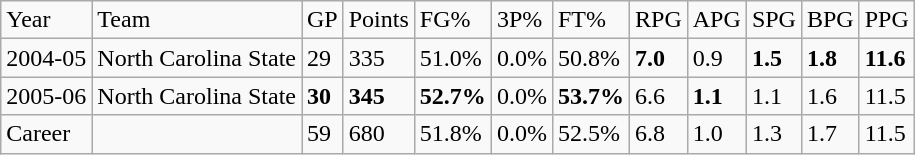<table class="wikitable">
<tr>
<td>Year</td>
<td>Team</td>
<td>GP</td>
<td>Points</td>
<td>FG%</td>
<td>3P%</td>
<td>FT%</td>
<td>RPG</td>
<td>APG</td>
<td>SPG</td>
<td>BPG</td>
<td>PPG</td>
</tr>
<tr>
<td>2004-05</td>
<td>North Carolina State</td>
<td>29</td>
<td>335</td>
<td>51.0%</td>
<td>0.0%</td>
<td>50.8%</td>
<td><strong>7.0</strong></td>
<td>0.9</td>
<td><strong>1.5</strong></td>
<td><strong>1.8</strong></td>
<td><strong>11.6</strong></td>
</tr>
<tr>
<td>2005-06</td>
<td>North Carolina State</td>
<td><strong>30</strong></td>
<td><strong>345</strong></td>
<td><strong>52.7%</strong></td>
<td>0.0%</td>
<td><strong>53.7%</strong></td>
<td>6.6</td>
<td><strong>1.1</strong></td>
<td>1.1</td>
<td>1.6</td>
<td>11.5</td>
</tr>
<tr>
<td>Career</td>
<td></td>
<td>59</td>
<td>680</td>
<td>51.8%</td>
<td>0.0%</td>
<td>52.5%</td>
<td>6.8</td>
<td>1.0</td>
<td>1.3</td>
<td>1.7</td>
<td>11.5</td>
</tr>
</table>
